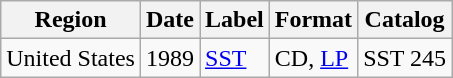<table class="wikitable">
<tr>
<th>Region</th>
<th>Date</th>
<th>Label</th>
<th>Format</th>
<th>Catalog</th>
</tr>
<tr>
<td>United States</td>
<td>1989</td>
<td><a href='#'>SST</a></td>
<td>CD, <a href='#'>LP</a></td>
<td>SST 245</td>
</tr>
</table>
